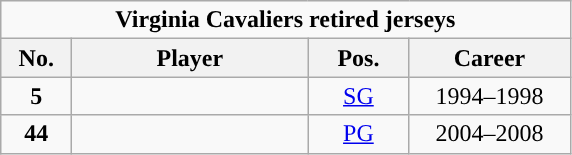<table class="wikitable sortable" style="text-align:center">
<tr>
<td colspan="5"><strong>Virginia Cavaliers retired jerseys</strong></td>
</tr>
<tr>
<th style="width:40px; ">No.</th>
<th style="width:150px; ">Player</th>
<th style="width:60px; ">Pos.</th>
<th style="width:100px; ">Career</th>
</tr>
<tr>
<td><strong>5</strong></td>
<td></td>
<td><a href='#'>SG</a></td>
<td>1994–1998</td>
</tr>
<tr>
<td><strong>44</strong></td>
<td></td>
<td><a href='#'>PG</a></td>
<td>2004–2008</td>
</tr>
</table>
